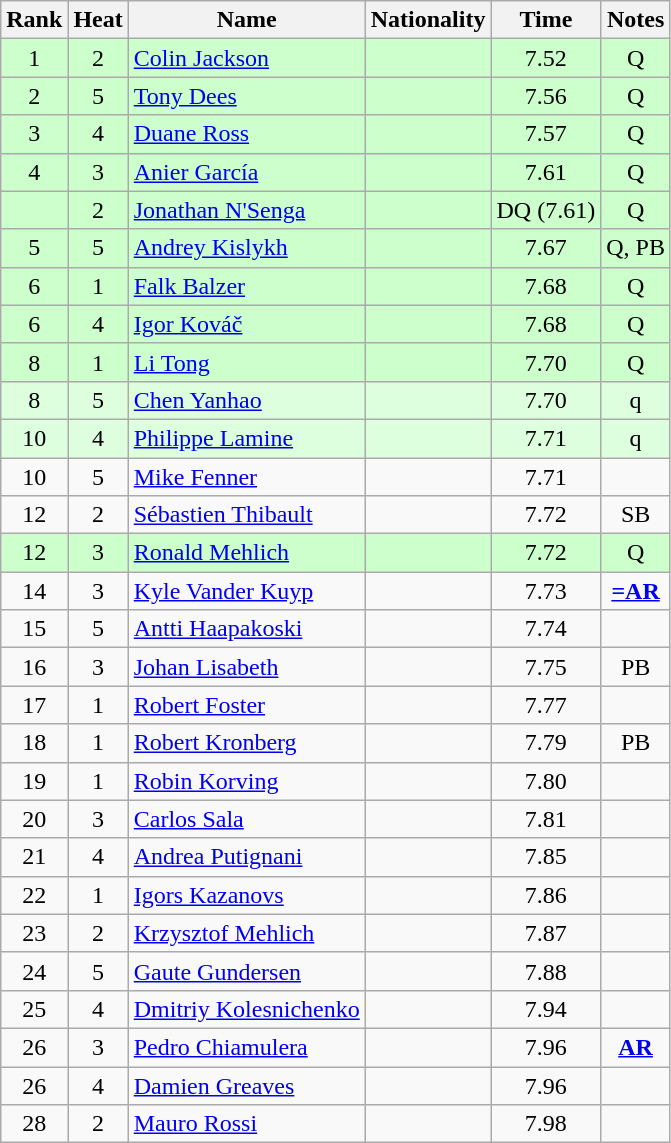<table class="wikitable sortable" style="text-align:center">
<tr>
<th>Rank</th>
<th>Heat</th>
<th>Name</th>
<th>Nationality</th>
<th>Time</th>
<th>Notes</th>
</tr>
<tr bgcolor=ccffcc>
<td>1</td>
<td>2</td>
<td align="left"><a href='#'>Colin Jackson</a></td>
<td align=left></td>
<td>7.52</td>
<td>Q</td>
</tr>
<tr bgcolor=ccffcc>
<td>2</td>
<td>5</td>
<td align="left"><a href='#'>Tony Dees</a></td>
<td align=left></td>
<td>7.56</td>
<td>Q</td>
</tr>
<tr bgcolor=ccffcc>
<td>3</td>
<td>4</td>
<td align="left"><a href='#'>Duane Ross</a></td>
<td align=left></td>
<td>7.57</td>
<td>Q</td>
</tr>
<tr bgcolor=ccffcc>
<td>4</td>
<td>3</td>
<td align="left"><a href='#'>Anier García</a></td>
<td align=left></td>
<td>7.61</td>
<td>Q</td>
</tr>
<tr bgcolor=ccffcc>
<td></td>
<td>2</td>
<td align="left"><a href='#'>Jonathan N'Senga</a></td>
<td align=left></td>
<td>DQ (7.61)</td>
<td>Q</td>
</tr>
<tr bgcolor=ccffcc>
<td>5</td>
<td>5</td>
<td align="left"><a href='#'>Andrey Kislykh</a></td>
<td align=left></td>
<td>7.67</td>
<td>Q, PB</td>
</tr>
<tr bgcolor=ccffcc>
<td>6</td>
<td>1</td>
<td align="left"><a href='#'>Falk Balzer</a></td>
<td align=left></td>
<td>7.68</td>
<td>Q</td>
</tr>
<tr bgcolor=ccffcc>
<td>6</td>
<td>4</td>
<td align="left"><a href='#'>Igor Kováč</a></td>
<td align=left></td>
<td>7.68</td>
<td>Q</td>
</tr>
<tr bgcolor=ccffcc>
<td>8</td>
<td>1</td>
<td align="left"><a href='#'>Li Tong</a></td>
<td align=left></td>
<td>7.70</td>
<td>Q</td>
</tr>
<tr bgcolor=ddffdd>
<td>8</td>
<td>5</td>
<td align="left"><a href='#'>Chen Yanhao</a></td>
<td align=left></td>
<td>7.70</td>
<td>q</td>
</tr>
<tr bgcolor=ddffdd>
<td>10</td>
<td>4</td>
<td align="left"><a href='#'>Philippe Lamine</a></td>
<td align=left></td>
<td>7.71</td>
<td>q</td>
</tr>
<tr>
<td>10</td>
<td>5</td>
<td align="left"><a href='#'>Mike Fenner</a></td>
<td align=left></td>
<td>7.71</td>
<td></td>
</tr>
<tr>
<td>12</td>
<td>2</td>
<td align="left"><a href='#'>Sébastien Thibault</a></td>
<td align=left></td>
<td>7.72</td>
<td>SB</td>
</tr>
<tr bgcolor=ccffcc>
<td>12</td>
<td>3</td>
<td align="left"><a href='#'>Ronald Mehlich</a></td>
<td align=left></td>
<td>7.72</td>
<td>Q</td>
</tr>
<tr>
<td>14</td>
<td>3</td>
<td align="left"><a href='#'>Kyle Vander Kuyp</a></td>
<td align=left></td>
<td>7.73</td>
<td><strong><a href='#'>=AR</a></strong></td>
</tr>
<tr>
<td>15</td>
<td>5</td>
<td align="left"><a href='#'>Antti Haapakoski</a></td>
<td align=left></td>
<td>7.74</td>
<td></td>
</tr>
<tr>
<td>16</td>
<td>3</td>
<td align="left"><a href='#'>Johan Lisabeth</a></td>
<td align=left></td>
<td>7.75</td>
<td>PB</td>
</tr>
<tr>
<td>17</td>
<td>1</td>
<td align="left"><a href='#'>Robert Foster</a></td>
<td align=left></td>
<td>7.77</td>
<td></td>
</tr>
<tr>
<td>18</td>
<td>1</td>
<td align="left"><a href='#'>Robert Kronberg</a></td>
<td align=left></td>
<td>7.79</td>
<td>PB</td>
</tr>
<tr>
<td>19</td>
<td>1</td>
<td align="left"><a href='#'>Robin Korving</a></td>
<td align=left></td>
<td>7.80</td>
<td></td>
</tr>
<tr>
<td>20</td>
<td>3</td>
<td align="left"><a href='#'>Carlos Sala</a></td>
<td align=left></td>
<td>7.81</td>
<td></td>
</tr>
<tr>
<td>21</td>
<td>4</td>
<td align="left"><a href='#'>Andrea Putignani</a></td>
<td align=left></td>
<td>7.85</td>
<td></td>
</tr>
<tr>
<td>22</td>
<td>1</td>
<td align="left"><a href='#'>Igors Kazanovs</a></td>
<td align=left></td>
<td>7.86</td>
<td></td>
</tr>
<tr>
<td>23</td>
<td>2</td>
<td align="left"><a href='#'>Krzysztof Mehlich</a></td>
<td align=left></td>
<td>7.87</td>
<td></td>
</tr>
<tr>
<td>24</td>
<td>5</td>
<td align="left"><a href='#'>Gaute Gundersen</a></td>
<td align=left></td>
<td>7.88</td>
<td></td>
</tr>
<tr>
<td>25</td>
<td>4</td>
<td align="left"><a href='#'>Dmitriy Kolesnichenko</a></td>
<td align=left></td>
<td>7.94</td>
<td></td>
</tr>
<tr>
<td>26</td>
<td>3</td>
<td align="left"><a href='#'>Pedro Chiamulera</a></td>
<td align=left></td>
<td>7.96</td>
<td><strong><a href='#'>AR</a></strong></td>
</tr>
<tr>
<td>26</td>
<td>4</td>
<td align="left"><a href='#'>Damien Greaves</a></td>
<td align=left></td>
<td>7.96</td>
<td></td>
</tr>
<tr>
<td>28</td>
<td>2</td>
<td align="left"><a href='#'>Mauro Rossi</a></td>
<td align=left></td>
<td>7.98</td>
<td></td>
</tr>
</table>
